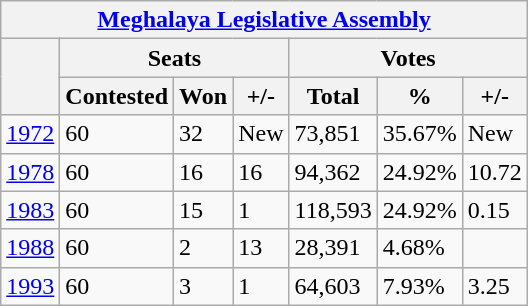<table class="wikitable">
<tr>
<th colspan="7"><a href='#'>Meghalaya Legislative Assembly</a></th>
</tr>
<tr>
<th rowspan="2"></th>
<th colspan="3">Seats</th>
<th colspan="3">Votes</th>
</tr>
<tr>
<th>Contested</th>
<th>Won</th>
<th>+/-</th>
<th>Total</th>
<th>%</th>
<th>+/-</th>
</tr>
<tr>
<td><a href='#'>1972</a></td>
<td>60</td>
<td>32</td>
<td>New</td>
<td>73,851</td>
<td>35.67%</td>
<td>New</td>
</tr>
<tr>
<td><a href='#'>1978</a></td>
<td>60</td>
<td>16</td>
<td>16</td>
<td>94,362</td>
<td>24.92%</td>
<td>10.72</td>
</tr>
<tr>
<td><a href='#'>1983</a></td>
<td>60</td>
<td>15</td>
<td>1</td>
<td>118,593</td>
<td>24.92%</td>
<td>0.15</td>
</tr>
<tr>
<td><a href='#'>1988</a></td>
<td>60</td>
<td>2</td>
<td>13</td>
<td>28,391</td>
<td>4.68%</td>
<td></td>
</tr>
<tr>
<td><a href='#'>1993</a></td>
<td>60</td>
<td>3</td>
<td>1</td>
<td>64,603</td>
<td>7.93%</td>
<td>3.25</td>
</tr>
</table>
